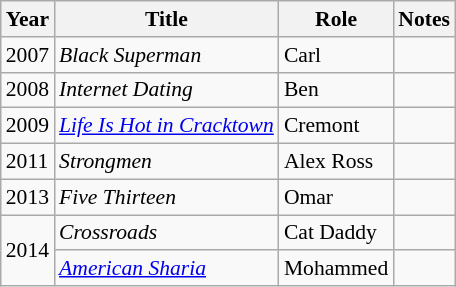<table class="wikitable" style="font-size: 90%;">
<tr>
<th>Year</th>
<th>Title</th>
<th>Role</th>
<th>Notes</th>
</tr>
<tr>
<td rowspan="1">2007</td>
<td><em>Black Superman</em></td>
<td>Carl</td>
<td></td>
</tr>
<tr>
<td rowspan="1">2008</td>
<td><em>Internet Dating</em></td>
<td>Ben</td>
<td></td>
</tr>
<tr>
<td rowspan="1">2009</td>
<td><em><a href='#'>Life Is Hot in Cracktown</a></em></td>
<td>Cremont</td>
<td></td>
</tr>
<tr>
<td rowspan="1">2011</td>
<td><em>Strongmen</em></td>
<td>Alex Ross</td>
<td></td>
</tr>
<tr>
<td rowspan="1">2013</td>
<td><em>Five Thirteen</em></td>
<td>Omar</td>
<td></td>
</tr>
<tr>
<td rowspan="2">2014</td>
<td><em>Crossroads</em></td>
<td>Cat Daddy</td>
<td></td>
</tr>
<tr>
<td><em><a href='#'>American Sharia</a></em></td>
<td>Mohammed</td>
<td></td>
</tr>
</table>
